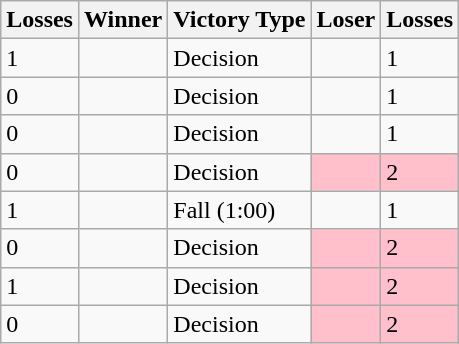<table class=wikitable>
<tr>
<th>Losses</th>
<th>Winner</th>
<th>Victory Type</th>
<th>Loser</th>
<th>Losses</th>
</tr>
<tr>
<td>1</td>
<td></td>
<td>Decision</td>
<td></td>
<td>1</td>
</tr>
<tr>
<td>0</td>
<td></td>
<td>Decision</td>
<td></td>
<td>1</td>
</tr>
<tr>
<td>0</td>
<td></td>
<td>Decision</td>
<td></td>
<td>1</td>
</tr>
<tr>
<td>0</td>
<td></td>
<td>Decision</td>
<td bgcolor=pink></td>
<td bgcolor=pink>2</td>
</tr>
<tr>
<td>1</td>
<td></td>
<td>Fall (1:00)</td>
<td></td>
<td>1</td>
</tr>
<tr>
<td>0</td>
<td></td>
<td>Decision</td>
<td bgcolor=pink></td>
<td bgcolor=pink>2</td>
</tr>
<tr>
<td>1</td>
<td></td>
<td>Decision</td>
<td bgcolor=pink></td>
<td bgcolor=pink>2</td>
</tr>
<tr>
<td>0</td>
<td></td>
<td>Decision</td>
<td bgcolor=pink></td>
<td bgcolor=pink>2</td>
</tr>
</table>
